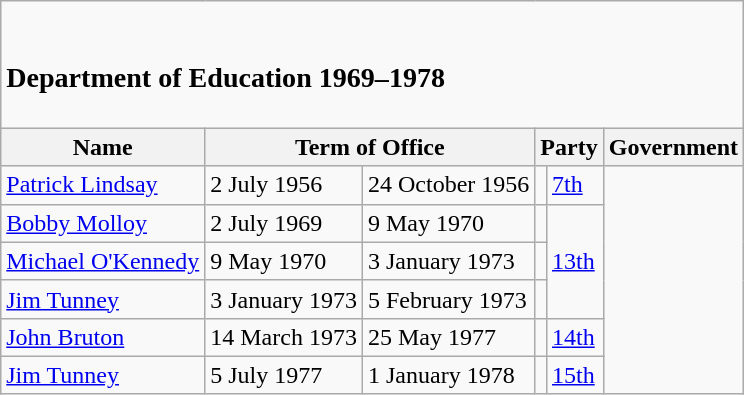<table class="wikitable">
<tr>
<td colspan="6"><br><h3>Department of Education 1969–1978</h3></td>
</tr>
<tr>
<th>Name</th>
<th colspan=2>Term of Office</th>
<th colspan=2>Party</th>
<th>Government</th>
</tr>
<tr>
<td><a href='#'>Patrick Lindsay</a></td>
<td>2 July 1956</td>
<td>24 October 1956</td>
<td></td>
<td><a href='#'>7th</a></td>
</tr>
<tr>
<td><a href='#'>Bobby Molloy</a></td>
<td>2 July 1969</td>
<td>9 May 1970</td>
<td></td>
<td rowspan=3><a href='#'>13th</a></td>
</tr>
<tr>
<td><a href='#'>Michael O'Kennedy</a></td>
<td>9 May 1970</td>
<td>3 January 1973</td>
<td></td>
</tr>
<tr>
<td><a href='#'>Jim Tunney</a></td>
<td>3 January 1973</td>
<td>5 February 1973</td>
<td></td>
</tr>
<tr>
<td><a href='#'>John Bruton</a></td>
<td>14 March 1973</td>
<td>25 May 1977</td>
<td></td>
<td><a href='#'>14th</a></td>
</tr>
<tr>
<td><a href='#'>Jim Tunney</a></td>
<td>5 July 1977</td>
<td>1 January 1978</td>
<td></td>
<td><a href='#'>15th</a></td>
</tr>
</table>
